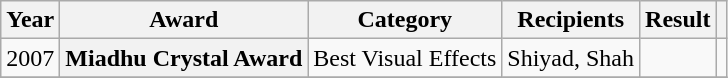<table class="wikitable plainrowheaders sortable">
<tr>
<th scope="col">Year</th>
<th scope="col">Award</th>
<th scope="col">Category</th>
<th scope="col">Recipients</th>
<th scope="col">Result</th>
<th scope="col" class="unsortable"></th>
</tr>
<tr>
<td>2007</td>
<th scope="row">Miadhu Crystal Award</th>
<td>Best Visual Effects</td>
<td>Shiyad, Shah</td>
<td></td>
<td style="text-align:center;"></td>
</tr>
<tr>
</tr>
</table>
